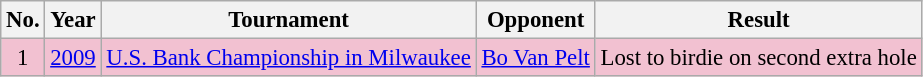<table class="wikitable" style="font-size:95%;">
<tr>
<th>No.</th>
<th>Year</th>
<th>Tournament</th>
<th>Opponent</th>
<th>Result</th>
</tr>
<tr style="background:#F2C1D1;">
<td align=center>1</td>
<td><a href='#'>2009</a></td>
<td><a href='#'>U.S. Bank Championship in Milwaukee</a></td>
<td> <a href='#'>Bo Van Pelt</a></td>
<td>Lost to birdie on second extra hole</td>
</tr>
</table>
